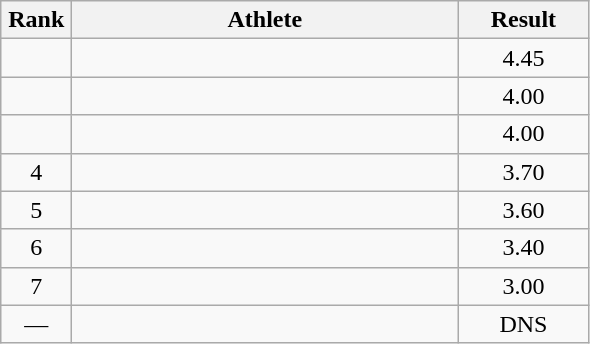<table class=wikitable style="text-align:center">
<tr>
<th width=40>Rank</th>
<th width=250>Athlete</th>
<th width=80>Result</th>
</tr>
<tr>
<td></td>
<td align=left></td>
<td>4.45</td>
</tr>
<tr>
<td></td>
<td align=left></td>
<td>4.00</td>
</tr>
<tr>
<td></td>
<td align=left></td>
<td>4.00</td>
</tr>
<tr>
<td>4</td>
<td align=left></td>
<td>3.70</td>
</tr>
<tr>
<td>5</td>
<td align=left></td>
<td>3.60</td>
</tr>
<tr>
<td>6</td>
<td align=left></td>
<td>3.40</td>
</tr>
<tr>
<td>7</td>
<td align=left></td>
<td>3.00</td>
</tr>
<tr>
<td>—</td>
<td align=left></td>
<td>DNS</td>
</tr>
</table>
